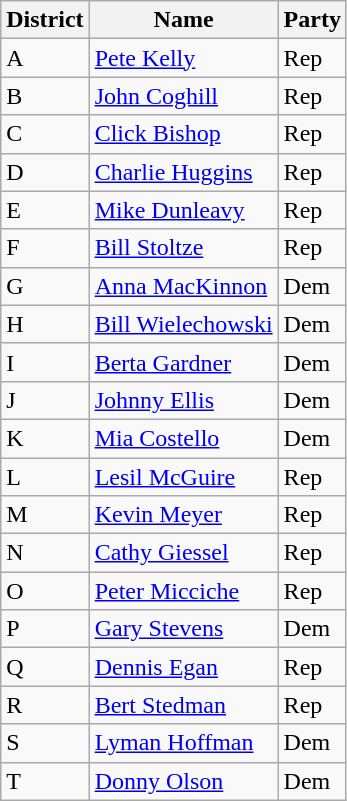<table class="wikitable sortable mw-collapsible">
<tr>
<th>District</th>
<th>Name</th>
<th>Party</th>
</tr>
<tr>
<td>A</td>
<td><a href='#'>Pete Kelly</a></td>
<td>Rep</td>
</tr>
<tr>
<td>B</td>
<td><a href='#'>John Coghill</a></td>
<td>Rep</td>
</tr>
<tr>
<td>C</td>
<td><a href='#'>Click Bishop</a></td>
<td>Rep</td>
</tr>
<tr>
<td>D</td>
<td><a href='#'>Charlie Huggins</a></td>
<td>Rep</td>
</tr>
<tr>
<td>E</td>
<td><a href='#'>Mike Dunleavy</a></td>
<td>Rep</td>
</tr>
<tr>
<td>F</td>
<td><a href='#'>Bill Stoltze</a></td>
<td>Rep</td>
</tr>
<tr>
<td>G</td>
<td><a href='#'>Anna MacKinnon</a></td>
<td>Dem</td>
</tr>
<tr>
<td>H</td>
<td><a href='#'>Bill Wielechowski</a></td>
<td>Dem</td>
</tr>
<tr>
<td>I</td>
<td><a href='#'>Berta Gardner</a></td>
<td>Dem</td>
</tr>
<tr>
<td>J</td>
<td><a href='#'>Johnny Ellis</a></td>
<td>Dem</td>
</tr>
<tr>
<td>K</td>
<td><a href='#'>Mia Costello</a></td>
<td>Dem</td>
</tr>
<tr>
<td>L</td>
<td><a href='#'>Lesil McGuire</a></td>
<td>Rep</td>
</tr>
<tr>
<td>M</td>
<td><a href='#'>Kevin Meyer</a></td>
<td>Rep</td>
</tr>
<tr>
<td>N</td>
<td><a href='#'>Cathy Giessel</a></td>
<td>Rep</td>
</tr>
<tr>
<td>O</td>
<td><a href='#'>Peter Micciche</a></td>
<td>Rep</td>
</tr>
<tr>
<td>P</td>
<td><a href='#'>Gary Stevens</a></td>
<td>Dem</td>
</tr>
<tr>
<td>Q</td>
<td><a href='#'>Dennis Egan</a></td>
<td>Rep</td>
</tr>
<tr>
<td>R</td>
<td><a href='#'>Bert Stedman</a></td>
<td>Rep</td>
</tr>
<tr>
<td>S</td>
<td><a href='#'>Lyman Hoffman</a></td>
<td>Dem</td>
</tr>
<tr>
<td>T</td>
<td><a href='#'>Donny Olson</a></td>
<td>Dem</td>
</tr>
</table>
